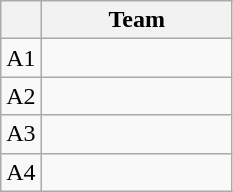<table class="wikitable" style="display:inline-table;">
<tr>
<th></th>
<th width=120>Team</th>
</tr>
<tr>
<td align=center>A1</td>
<td></td>
</tr>
<tr>
<td align=center>A2</td>
<td></td>
</tr>
<tr>
<td align=center>A3</td>
<td></td>
</tr>
<tr>
<td align=center>A4</td>
<td></td>
</tr>
</table>
